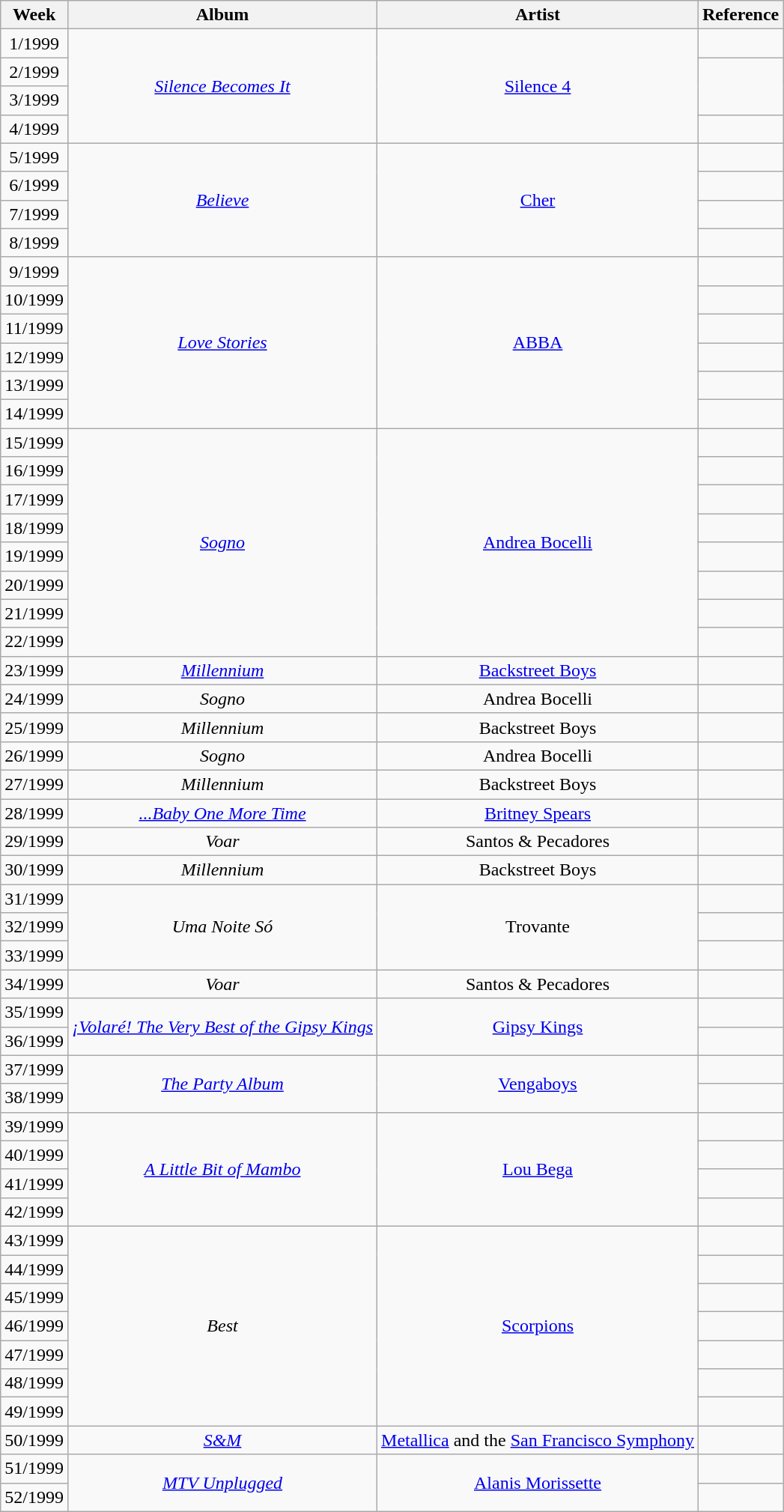<table class="wikitable" style="text-align:center">
<tr>
<th>Week</th>
<th>Album</th>
<th>Artist</th>
<th>Reference</th>
</tr>
<tr>
<td>1/1999</td>
<td rowspan="4"><em><a href='#'>Silence Becomes It</a></em></td>
<td rowspan="4"><a href='#'>Silence 4</a></td>
<td></td>
</tr>
<tr>
<td>2/1999</td>
<td rowspan="2"></td>
</tr>
<tr>
<td>3/1999</td>
</tr>
<tr>
<td>4/1999</td>
<td></td>
</tr>
<tr>
<td>5/1999</td>
<td rowspan="4"><em><a href='#'>Believe</a></em></td>
<td rowspan="4"><a href='#'>Cher</a></td>
<td></td>
</tr>
<tr>
<td>6/1999</td>
<td></td>
</tr>
<tr>
<td>7/1999</td>
<td></td>
</tr>
<tr>
<td>8/1999</td>
<td></td>
</tr>
<tr>
<td>9/1999</td>
<td rowspan="6"><em><a href='#'>Love Stories</a></em></td>
<td rowspan="6"><a href='#'>ABBA</a></td>
<td></td>
</tr>
<tr>
<td>10/1999</td>
<td></td>
</tr>
<tr>
<td>11/1999</td>
<td></td>
</tr>
<tr>
<td>12/1999</td>
<td></td>
</tr>
<tr>
<td>13/1999</td>
<td></td>
</tr>
<tr>
<td>14/1999</td>
<td></td>
</tr>
<tr>
<td>15/1999</td>
<td rowspan="8"><em><a href='#'>Sogno</a></em></td>
<td rowspan="8"><a href='#'>Andrea Bocelli</a></td>
<td></td>
</tr>
<tr>
<td>16/1999</td>
<td></td>
</tr>
<tr>
<td>17/1999</td>
<td></td>
</tr>
<tr>
<td>18/1999</td>
<td></td>
</tr>
<tr>
<td>19/1999</td>
<td></td>
</tr>
<tr>
<td>20/1999</td>
<td></td>
</tr>
<tr>
<td>21/1999</td>
<td></td>
</tr>
<tr>
<td>22/1999</td>
<td></td>
</tr>
<tr>
<td>23/1999</td>
<td><em><a href='#'>Millennium</a></em></td>
<td><a href='#'>Backstreet Boys</a></td>
<td></td>
</tr>
<tr>
<td>24/1999</td>
<td><em>Sogno</em></td>
<td>Andrea Bocelli</td>
<td></td>
</tr>
<tr>
<td>25/1999</td>
<td><em>Millennium</em></td>
<td>Backstreet Boys</td>
<td></td>
</tr>
<tr>
<td>26/1999</td>
<td><em>Sogno</em></td>
<td>Andrea Bocelli</td>
<td></td>
</tr>
<tr>
<td>27/1999</td>
<td><em>Millennium</em></td>
<td>Backstreet Boys</td>
<td></td>
</tr>
<tr>
<td>28/1999</td>
<td><a href='#'><em>...Baby One More Time</em></a></td>
<td><a href='#'>Britney Spears</a></td>
<td></td>
</tr>
<tr>
<td>29/1999</td>
<td><em>Voar</em></td>
<td>Santos & Pecadores</td>
<td></td>
</tr>
<tr>
<td>30/1999</td>
<td><em>Millennium</em></td>
<td>Backstreet Boys</td>
<td></td>
</tr>
<tr>
<td>31/1999</td>
<td rowspan="3"><em>Uma Noite Só</em></td>
<td rowspan="3">Trovante</td>
<td></td>
</tr>
<tr>
<td>32/1999</td>
<td></td>
</tr>
<tr>
<td>33/1999</td>
<td></td>
</tr>
<tr>
<td>34/1999</td>
<td><em>Voar</em></td>
<td>Santos & Pecadores</td>
<td></td>
</tr>
<tr>
<td>35/1999</td>
<td rowspan="2"><em><a href='#'>¡Volaré! The Very Best of the Gipsy Kings</a></em></td>
<td rowspan="2"><a href='#'>Gipsy Kings</a></td>
<td></td>
</tr>
<tr>
<td>36/1999</td>
<td></td>
</tr>
<tr>
<td>37/1999</td>
<td rowspan="2"><em><a href='#'>The Party Album</a></em></td>
<td rowspan="2"><a href='#'>Vengaboys</a></td>
<td></td>
</tr>
<tr>
<td>38/1999</td>
<td></td>
</tr>
<tr>
<td>39/1999</td>
<td rowspan="4"><em><a href='#'>A Little Bit of Mambo</a></em></td>
<td rowspan="4"><a href='#'>Lou Bega</a></td>
<td></td>
</tr>
<tr>
<td>40/1999</td>
<td></td>
</tr>
<tr>
<td>41/1999</td>
<td></td>
</tr>
<tr>
<td>42/1999</td>
<td></td>
</tr>
<tr>
<td>43/1999</td>
<td rowspan="7"><em>Best</em></td>
<td rowspan="7"><a href='#'>Scorpions</a></td>
<td></td>
</tr>
<tr>
<td>44/1999</td>
<td></td>
</tr>
<tr>
<td>45/1999</td>
<td></td>
</tr>
<tr>
<td>46/1999</td>
<td></td>
</tr>
<tr>
<td>47/1999</td>
<td></td>
</tr>
<tr>
<td>48/1999</td>
<td></td>
</tr>
<tr>
<td>49/1999</td>
<td></td>
</tr>
<tr>
<td>50/1999</td>
<td><a href='#'><em>S&M</em></a></td>
<td><a href='#'>Metallica</a> and the <a href='#'>San Francisco Symphony</a></td>
<td></td>
</tr>
<tr>
<td>51/1999</td>
<td rowspan="2"><em><a href='#'>MTV Unplugged</a></em></td>
<td rowspan="2"><a href='#'>Alanis Morissette</a></td>
<td></td>
</tr>
<tr>
<td>52/1999</td>
<td></td>
</tr>
</table>
